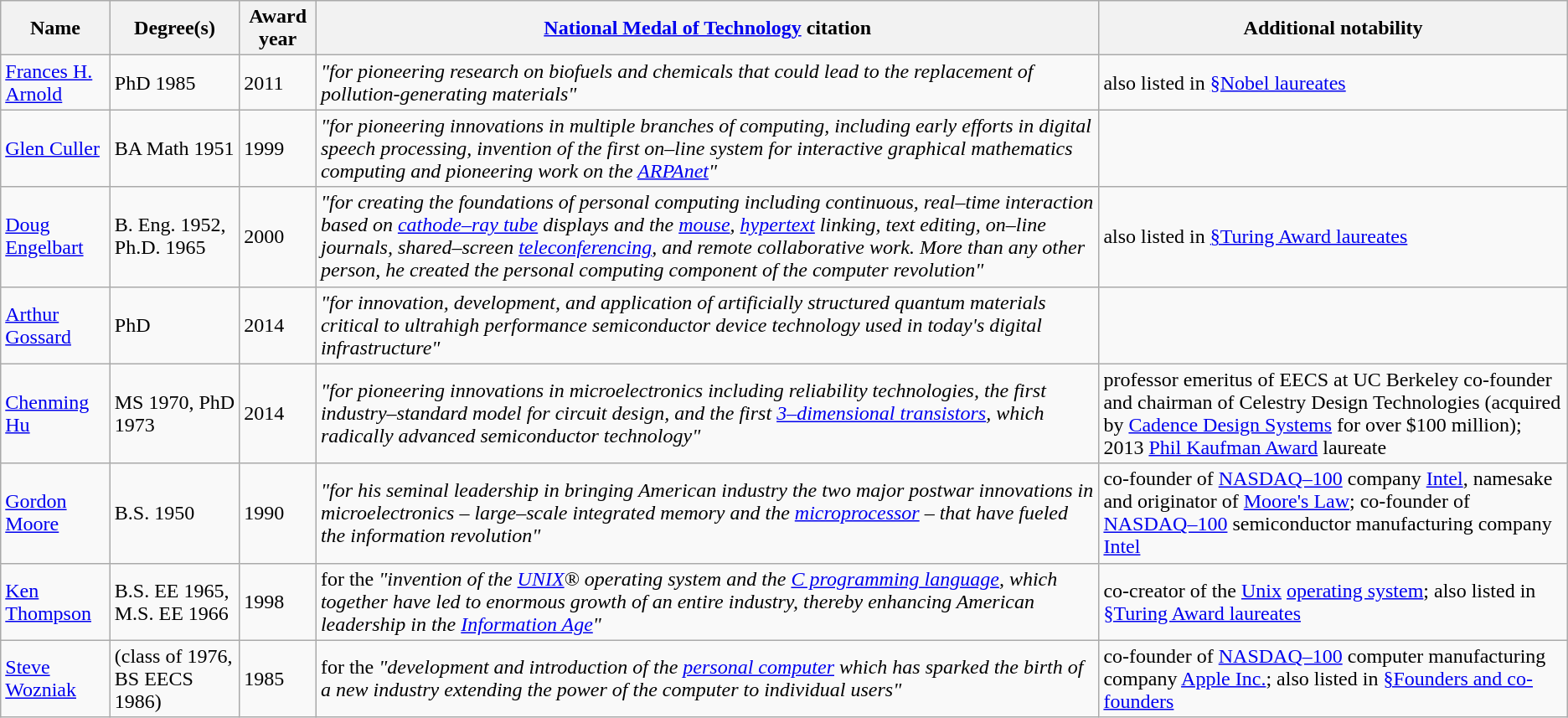<table class = "wikitable sortable">
<tr>
<th scope = "col">Name</th>
<th scope = "col">Degree(s)</th>
<th scope = "col">Award year</th>
<th scope = "col"><a href='#'>National Medal of Technology</a> citation</th>
<th scope = "col" class="unsortable">Additional notability</th>
</tr>
<tr>
<td data-sort-value="Arnold, Frances"><a href='#'>Frances H. Arnold</a></td>
<td data-sort-value="phd 1985">PhD 1985</td>
<td>2011</td>
<td><em>"for pioneering research on biofuels and chemicals that could lead to the replacement of pollution-generating materials"</em></td>
<td>also listed in <a href='#'>§Nobel laureates</a></td>
</tr>
<tr>
<td data-sort-value="Culler, Glen"><a href='#'>Glen Culler</a></td>
<td data-sort-value="b 1951 a">BA Math 1951</td>
<td>1999</td>
<td><em>"for pioneering innovations in multiple branches of computing, including early efforts in digital speech processing, invention of the first on–line system for interactive graphical mathematics computing and pioneering work on the <a href='#'>ARPAnet</a>"</em></td>
<td></td>
</tr>
<tr>
<td data-sort-value="Engelbart, Doug"><a href='#'>Doug Engelbart</a></td>
<td data-sort-value="b 1952 e ">B. Eng. 1952, Ph.D. 1965</td>
<td>2000</td>
<td><em>"for creating the foundations of personal computing including continuous, real–time interaction based on <a href='#'>cathode–ray tube</a> displays and the <a href='#'>mouse</a>, <a href='#'>hypertext</a> linking, text editing, on–line journals, shared–screen <a href='#'>teleconferencing</a>, and remote collaborative work. More than any other person, he created the personal computing component of the computer revolution"</em></td>
<td>also listed in <a href='#'>§Turing Award laureates</a></td>
</tr>
<tr>
<td data-sort-value="Gossard, Arthur"><a href='#'>Arthur Gossard</a></td>
<td data-sort-value="phd 0000 ">PhD</td>
<td>2014</td>
<td><em>"for innovation, development, and application of artificially structured quantum materials critical to ultrahigh performance semiconductor device technology used in today's digital infrastructure"</em></td>
<td></td>
</tr>
<tr>
<td data-sort-value="Hu, Chenming"><a href='#'>Chenming Hu</a></td>
<td data-sort-value="m 1970 s ">MS 1970, PhD 1973</td>
<td>2014</td>
<td><em>"for pioneering innovations in microelectronics including reliability technologies, the first industry–standard model for circuit design, and the first <a href='#'>3–dimensional transistors</a>, which radically advanced semiconductor technology"</em></td>
<td>professor emeritus of EECS at UC Berkeley co-founder and chairman of Celestry Design Technologies (acquired by <a href='#'>Cadence Design Systems</a> for over $100 million); 2013 <a href='#'>Phil Kaufman Award</a> laureate</td>
</tr>
<tr>
<td data-sort-value="Moore, Gordon"><a href='#'>Gordon Moore</a></td>
<td data-sort-value="b 1950 s">B.S. 1950</td>
<td>1990</td>
<td><em>"for his seminal leadership in bringing American industry the two major postwar innovations in microelectronics – large–scale integrated memory and the <a href='#'>microprocessor</a> – that have fueled the information revolution"</em></td>
<td>co-founder of <a href='#'>NASDAQ–100</a> company <a href='#'>Intel</a>, namesake and originator of <a href='#'>Moore's Law</a>; co-founder of <a href='#'>NASDAQ–100</a> semiconductor manufacturing company <a href='#'>Intel</a></td>
</tr>
<tr>
<td data-sort-value="Thompson, Ken"><a href='#'>Ken Thompson</a></td>
<td data-sort-value="b 1965 s">B.S. EE 1965, M.S. EE 1966</td>
<td>1998</td>
<td>for the <em>"invention of the <a href='#'>UNIX</a>® operating system and the <a href='#'>C programming language</a>, which together have led to enormous growth of an entire industry, thereby enhancing American leadership in the <a href='#'>Information Age</a>"</em></td>
<td>co-creator of the <a href='#'>Unix</a> <a href='#'>operating system</a>; also listed in <a href='#'>§Turing Award laureates</a></td>
</tr>
<tr>
<td data-sort-value="Wozniak, Steve"><a href='#'>Steve Wozniak</a></td>
<td data-sort-value="b 1986 s ">(class of 1976, BS EECS 1986)</td>
<td>1985</td>
<td>for the <em>"development and introduction of the <a href='#'>personal computer</a> which has sparked the birth of a new industry extending the power of the computer to individual users"</em></td>
<td>co-founder of <a href='#'>NASDAQ–100</a> computer manufacturing company <a href='#'>Apple Inc.</a>; also listed in <a href='#'>§Founders and co-founders</a></td>
</tr>
</table>
